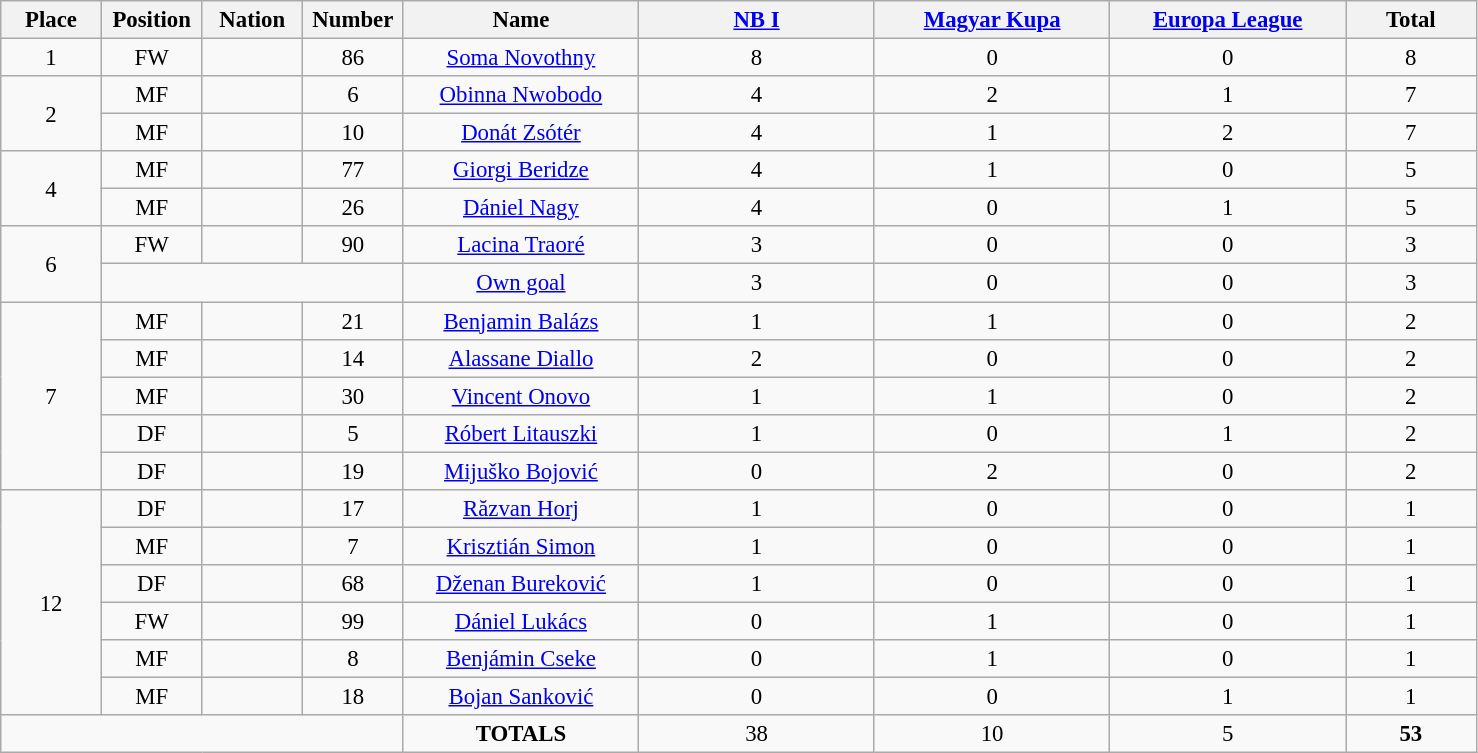<table class="wikitable" style="font-size: 95%; text-align: center;">
<tr>
<th width=60>Place</th>
<th width=60>Position</th>
<th width=60>Nation</th>
<th width=60>Number</th>
<th width=150>Name</th>
<th width=150><a href='#'>NB I</a></th>
<th width=150><a href='#'>Magyar Kupa</a></th>
<th width=150><a href='#'>Europa League</a></th>
<th width=80><strong>Total</strong></th>
</tr>
<tr>
<td>1</td>
<td>FW</td>
<td></td>
<td>86</td>
<td><a href='#'>Soma Novothny</a></td>
<td>8</td>
<td>0</td>
<td>0</td>
<td>8</td>
</tr>
<tr>
<td rowspan="2">2</td>
<td>MF</td>
<td></td>
<td>6</td>
<td><a href='#'>Obinna Nwobodo</a></td>
<td>4</td>
<td>2</td>
<td>1</td>
<td>7</td>
</tr>
<tr>
<td>MF</td>
<td></td>
<td>10</td>
<td><a href='#'>Donát Zsótér</a></td>
<td>4</td>
<td>1</td>
<td>2</td>
<td>7</td>
</tr>
<tr>
<td rowspan="2">4</td>
<td>MF</td>
<td></td>
<td>77</td>
<td><a href='#'>Giorgi Beridze</a></td>
<td>4</td>
<td>1</td>
<td>0</td>
<td>5</td>
</tr>
<tr>
<td>MF</td>
<td></td>
<td>26</td>
<td><a href='#'>Dániel Nagy</a></td>
<td>4</td>
<td>0</td>
<td>1</td>
<td>5</td>
</tr>
<tr>
<td rowspan="2">6</td>
<td>FW</td>
<td></td>
<td>90</td>
<td><a href='#'>Lacina Traoré</a></td>
<td>3</td>
<td>0</td>
<td>0</td>
<td>3</td>
</tr>
<tr>
<td colspan="3"></td>
<td><a href='#'>Own goal</a></td>
<td>3</td>
<td>0</td>
<td>0</td>
<td>3</td>
</tr>
<tr>
<td rowspan="5">7</td>
<td>MF</td>
<td></td>
<td>21</td>
<td><a href='#'>Benjamin Balázs</a></td>
<td>1</td>
<td>1</td>
<td>0</td>
<td>2</td>
</tr>
<tr>
<td>MF</td>
<td></td>
<td>14</td>
<td><a href='#'>Alassane Diallo</a></td>
<td>2</td>
<td>0</td>
<td>0</td>
<td>2</td>
</tr>
<tr>
<td>MF</td>
<td></td>
<td>30</td>
<td><a href='#'>Vincent Onovo</a></td>
<td>1</td>
<td>1</td>
<td>0</td>
<td>2</td>
</tr>
<tr>
<td>DF</td>
<td></td>
<td>5</td>
<td><a href='#'>Róbert Litauszki</a></td>
<td>1</td>
<td>0</td>
<td>1</td>
<td>2</td>
</tr>
<tr>
<td>DF</td>
<td></td>
<td>19</td>
<td><a href='#'>Mijuško Bojović</a></td>
<td>0</td>
<td>2</td>
<td>0</td>
<td>2</td>
</tr>
<tr>
<td rowspan="6">12</td>
<td>DF</td>
<td></td>
<td>17</td>
<td><a href='#'>Răzvan Horj</a></td>
<td>1</td>
<td>0</td>
<td>0</td>
<td>1</td>
</tr>
<tr>
<td>MF</td>
<td></td>
<td>7</td>
<td><a href='#'>Krisztián Simon</a></td>
<td>1</td>
<td>0</td>
<td>0</td>
<td>1</td>
</tr>
<tr>
<td>DF</td>
<td></td>
<td>68</td>
<td><a href='#'>Dženan Bureković</a></td>
<td>1</td>
<td>0</td>
<td>0</td>
<td>1</td>
</tr>
<tr>
<td>FW</td>
<td></td>
<td>99</td>
<td><a href='#'>Dániel Lukács</a></td>
<td>0</td>
<td>1</td>
<td>0</td>
<td>1</td>
</tr>
<tr>
<td>MF</td>
<td></td>
<td>8</td>
<td><a href='#'>Benjámin Cseke</a></td>
<td>0</td>
<td>1</td>
<td>0</td>
<td>1</td>
</tr>
<tr>
<td>MF</td>
<td></td>
<td>18</td>
<td><a href='#'>Bojan Sanković</a></td>
<td>0</td>
<td>0</td>
<td>1</td>
<td>1</td>
</tr>
<tr>
<td colspan="4"></td>
<td><strong>TOTALS</strong></td>
<td>38</td>
<td>10</td>
<td>5</td>
<td><strong>53</strong></td>
</tr>
</table>
